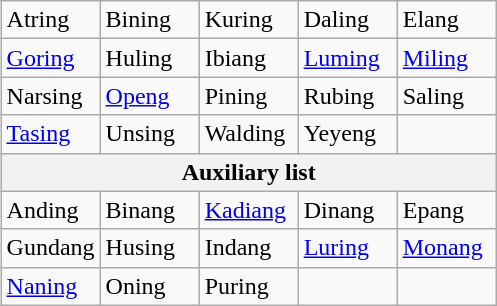<table class="wikitable" align=right>
<tr>
<td scope="col" width="20%">Atring</td>
<td scope="col" width="20%">Bining</td>
<td scope="col" width="20%">Kuring</td>
<td scope="col" width="20%">Daling</td>
<td scope="col" width="20%">Elang</td>
</tr>
<tr>
<td><a href='#'>Goring</a></td>
<td>Huling</td>
<td>Ibiang</td>
<td><a href='#'>Luming</a></td>
<td><a href='#'>Miling</a></td>
</tr>
<tr>
<td>Narsing</td>
<td><a href='#'>Openg</a></td>
<td>Pining</td>
<td>Rubing</td>
<td>Saling</td>
</tr>
<tr>
<td><a href='#'>Tasing</a></td>
<td>Unsing</td>
<td>Walding</td>
<td>Yeyeng</td>
<td></td>
</tr>
<tr>
<th colspan=5>Auxiliary list</th>
</tr>
<tr>
<td>Anding</td>
<td>Binang</td>
<td><a href='#'>Kadiang</a></td>
<td>Dinang</td>
<td>Epang</td>
</tr>
<tr>
<td>Gundang</td>
<td>Husing</td>
<td>Indang</td>
<td><a href='#'>Luring</a></td>
<td><a href='#'>Monang</a></td>
</tr>
<tr>
<td><a href='#'>Naning</a></td>
<td>Oning</td>
<td>Puring</td>
<td></td>
<td></td>
</tr>
</table>
